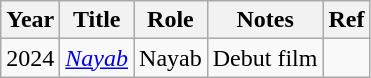<table class="wikitable sortable plainrowheaders">
<tr style="text-align:center;">
<th scope="col">Year</th>
<th scope="col">Title</th>
<th scope="col">Role</th>
<th scope="col">Notes</th>
<th scope="col">Ref</th>
</tr>
<tr>
<td>2024</td>
<td><em><a href='#'>Nayab</a></em></td>
<td>Nayab</td>
<td>Debut film</td>
<td></td>
</tr>
</table>
